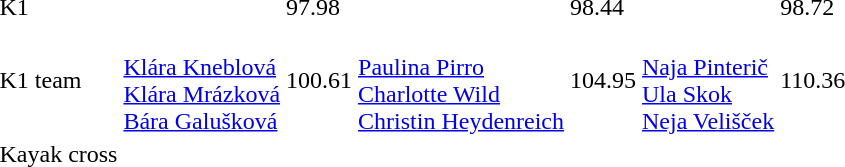<table>
<tr>
<td>K1</td>
<td></td>
<td>97.98</td>
<td></td>
<td>98.44</td>
<td></td>
<td>98.72</td>
</tr>
<tr>
<td>K1 team</td>
<td><br><a href='#'>Klára Kneblová</a><br><a href='#'>Klára Mrázková</a><br><a href='#'>Bára Galušková</a></td>
<td>100.61</td>
<td><br><a href='#'>Paulina Pirro</a><br><a href='#'>Charlotte Wild</a><br><a href='#'>Christin Heydenreich</a></td>
<td>104.95</td>
<td><br><a href='#'>Naja Pinterič</a><br><a href='#'>Ula Skok</a><br><a href='#'>Neja Velišček</a></td>
<td>110.36</td>
</tr>
<tr>
<td>Kayak cross</td>
<td></td>
<td></td>
<td></td>
<td></td>
<td></td>
<td></td>
</tr>
</table>
